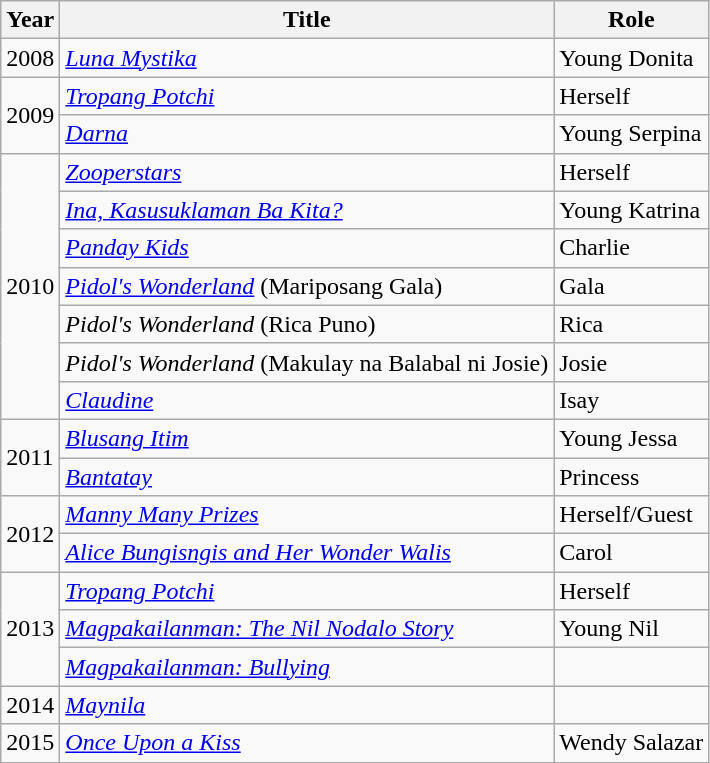<table class="wikitable sortable">
<tr>
<th>Year</th>
<th>Title</th>
<th>Role</th>
</tr>
<tr>
<td>2008</td>
<td><em><a href='#'>Luna Mystika</a></em></td>
<td>Young Donita</td>
</tr>
<tr>
<td rowspan="2">2009</td>
<td><em><a href='#'>Tropang Potchi</a></em></td>
<td>Herself</td>
</tr>
<tr>
<td><em><a href='#'>Darna</a></em></td>
<td>Young Serpina</td>
</tr>
<tr>
<td rowspan="7">2010</td>
<td><em><a href='#'>Zooperstars</a></em></td>
<td>Herself</td>
</tr>
<tr>
<td><em><a href='#'>Ina, Kasusuklaman Ba Kita?</a></em></td>
<td>Young Katrina</td>
</tr>
<tr>
<td><em><a href='#'>Panday Kids</a></em></td>
<td>Charlie</td>
</tr>
<tr>
<td><em><a href='#'>Pidol's Wonderland</a></em> (Mariposang Gala)</td>
<td>Gala</td>
</tr>
<tr>
<td><em>Pidol's Wonderland</em> (Rica Puno)</td>
<td>Rica</td>
</tr>
<tr>
<td><em>Pidol's Wonderland</em> (Makulay na Balabal ni Josie)</td>
<td>Josie</td>
</tr>
<tr>
<td><em><a href='#'>Claudine</a></em></td>
<td>Isay</td>
</tr>
<tr>
<td rowspan="2">2011</td>
<td><em><a href='#'>Blusang Itim</a></em></td>
<td>Young Jessa</td>
</tr>
<tr>
<td><em><a href='#'>Bantatay</a></em></td>
<td>Princess</td>
</tr>
<tr>
<td rowspan="2">2012</td>
<td><em><a href='#'>Manny Many Prizes</a></em></td>
<td>Herself/Guest</td>
</tr>
<tr>
<td><em><a href='#'>Alice Bungisngis and Her Wonder Walis</a></em></td>
<td>Carol</td>
</tr>
<tr>
<td rowspan="3">2013</td>
<td><em><a href='#'>Tropang Potchi</a></em></td>
<td>Herself</td>
</tr>
<tr>
<td><em><a href='#'>Magpakailanman: The Nil Nodalo Story</a></em></td>
<td>Young Nil</td>
</tr>
<tr>
<td><em><a href='#'>Magpakailanman: Bullying</a></em></td>
<td></td>
</tr>
<tr>
<td>2014</td>
<td><em><a href='#'>Maynila</a></em></td>
<td></td>
</tr>
<tr>
<td>2015</td>
<td><em><a href='#'>Once Upon a Kiss</a></em></td>
<td>Wendy Salazar</td>
</tr>
</table>
